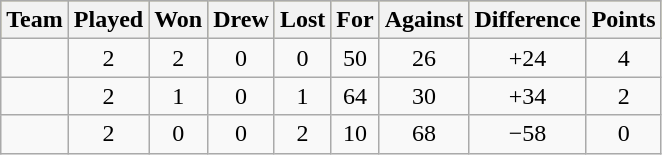<table class="wikitable" style="text-align:center">
<tr style="background:#bdb76b;">
<th>Team</th>
<th>Played</th>
<th>Won</th>
<th>Drew</th>
<th>Lost</th>
<th>For</th>
<th>Against</th>
<th>Difference</th>
<th>Points</th>
</tr>
<tr>
<td align=left></td>
<td>2</td>
<td>2</td>
<td>0</td>
<td>0</td>
<td>50</td>
<td>26</td>
<td>+24</td>
<td>4</td>
</tr>
<tr>
<td align=left></td>
<td>2</td>
<td>1</td>
<td>0</td>
<td>1</td>
<td>64</td>
<td>30</td>
<td>+34</td>
<td>2</td>
</tr>
<tr>
<td align=left></td>
<td>2</td>
<td>0</td>
<td>0</td>
<td>2</td>
<td>10</td>
<td>68</td>
<td>−58</td>
<td>0</td>
</tr>
</table>
